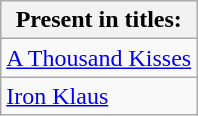<table class="wikitable">
<tr>
<th>Present in titles:</th>
</tr>
<tr>
<td><a href='#'>A Thousand Kisses</a></td>
</tr>
<tr>
<td><a href='#'>Iron Klaus</a></td>
</tr>
</table>
